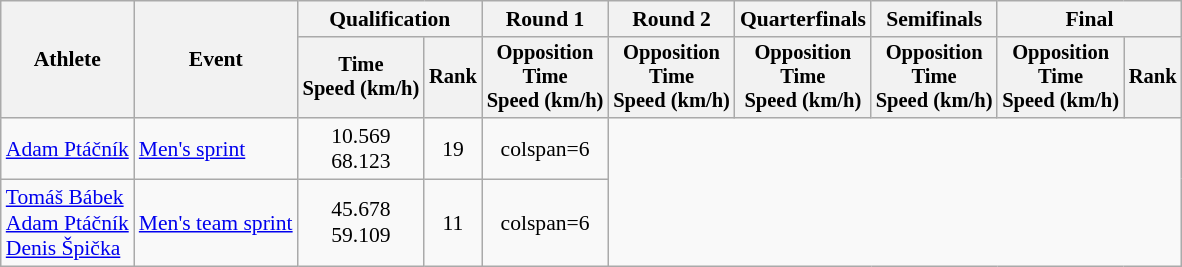<table class="wikitable" style="font-size:90%">
<tr>
<th rowspan="2">Athlete</th>
<th rowspan="2">Event</th>
<th colspan=2>Qualification</th>
<th>Round 1</th>
<th>Round 2</th>
<th>Quarterfinals</th>
<th>Semifinals</th>
<th colspan=2>Final</th>
</tr>
<tr style="font-size:95%">
<th>Time<br>Speed (km/h)</th>
<th>Rank</th>
<th>Opposition<br>Time<br>Speed (km/h)</th>
<th>Opposition<br>Time<br>Speed (km/h)</th>
<th>Opposition<br>Time<br>Speed (km/h)</th>
<th>Opposition<br>Time<br>Speed (km/h)</th>
<th>Opposition<br>Time<br>Speed (km/h)</th>
<th>Rank</th>
</tr>
<tr align=center>
<td align=left><a href='#'>Adam Ptáčník</a></td>
<td align=left><a href='#'>Men's sprint</a></td>
<td>10.569<br>68.123</td>
<td>19</td>
<td>colspan=6 </td>
</tr>
<tr align=center>
<td align=left><a href='#'>Tomáš Bábek</a><br><a href='#'>Adam Ptáčník</a><br><a href='#'>Denis Špička</a></td>
<td align=left><a href='#'>Men's team sprint</a></td>
<td>45.678<br>59.109</td>
<td>11</td>
<td>colspan=6 </td>
</tr>
</table>
